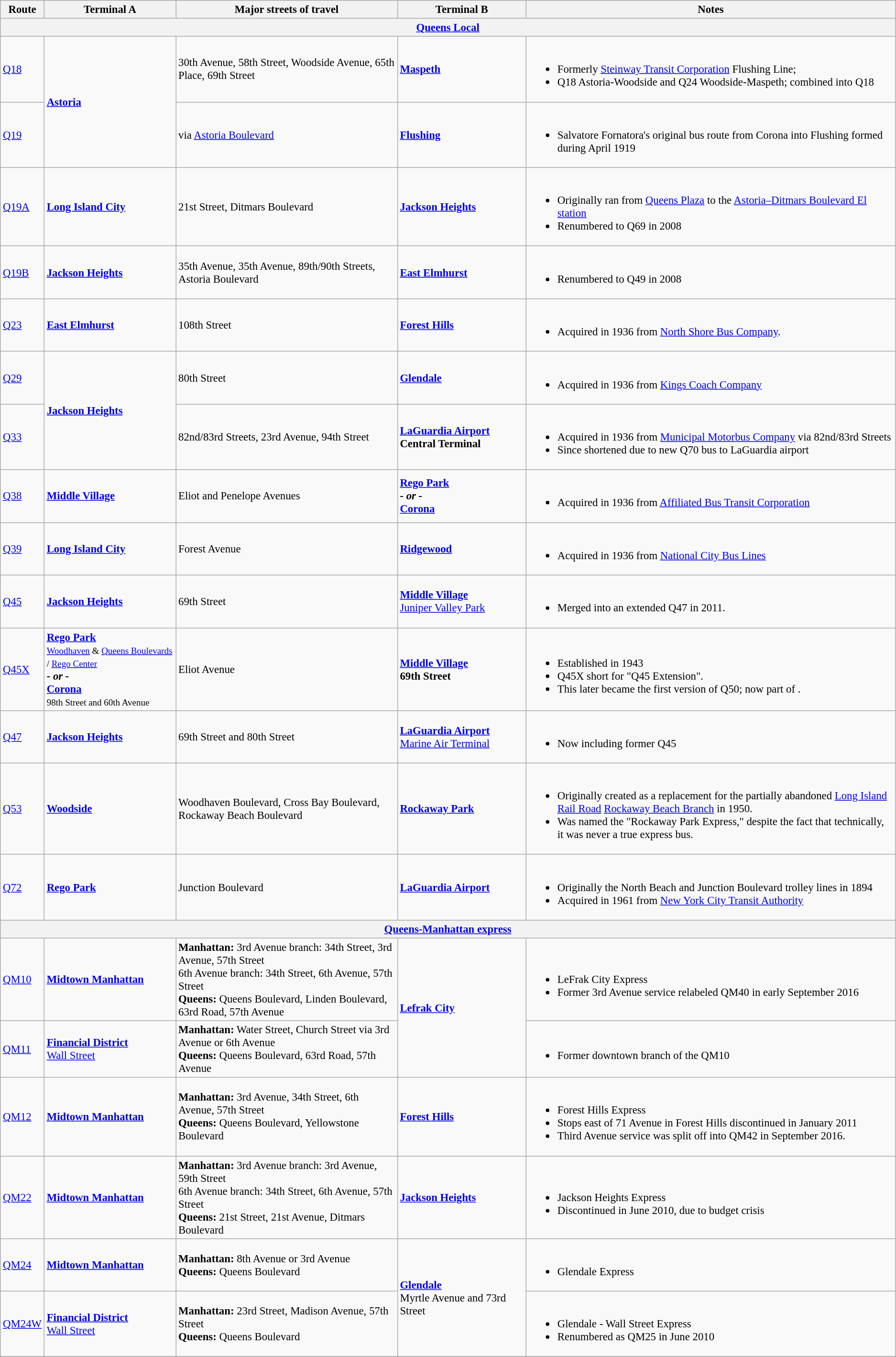<table class="wikitable sortable"  style="font-size: 95%;" |>
<tr>
<th>Route </th>
<th>Terminal A</th>
<th>Major streets of travel</th>
<th>Terminal B</th>
<th>Notes</th>
</tr>
<tr>
<th colspan=5><a href='#'>Queens Local</a></th>
</tr>
<tr>
<td><a href='#'>Q18</a></td>
<td rowspan="2"><strong><a href='#'>Astoria</a></strong></td>
<td>30th Avenue, 58th Street, Woodside Avenue, 65th Place, 69th Street</td>
<td><strong><a href='#'>Maspeth</a></strong></td>
<td><br><ul><li>Formerly <a href='#'>Steinway Transit Corporation</a> Flushing Line;</li><li>Q18 Astoria-Woodside and Q24 Woodside-Maspeth; combined into Q18</li></ul></td>
</tr>
<tr>
<td><a href='#'>Q19</a></td>
<td>via <a href='#'>Astoria Boulevard</a></td>
<td><strong><a href='#'>Flushing</a></strong></td>
<td><br><ul><li>Salvatore Fornatora's original bus route from Corona into Flushing formed during April 1919</li></ul></td>
</tr>
<tr>
<td><a href='#'>Q19A</a></td>
<td><strong><a href='#'>Long Island City</a></strong></td>
<td>21st Street, Ditmars Boulevard</td>
<td><strong><a href='#'>Jackson Heights</a></strong></td>
<td><br><ul><li>Originally ran from <a href='#'>Queens Plaza</a> to the <a href='#'>Astoria–Ditmars Boulevard El station</a></li><li>Renumbered to Q69 in 2008</li></ul></td>
</tr>
<tr>
<td><a href='#'>Q19B</a></td>
<td><strong><a href='#'>Jackson Heights</a></strong></td>
<td>35th Avenue,  35th Avenue, 89th/90th Streets, Astoria Boulevard</td>
<td><strong><a href='#'>East Elmhurst</a></strong></td>
<td><br><ul><li>Renumbered to Q49 in 2008</li></ul></td>
</tr>
<tr>
<td><a href='#'>Q23</a></td>
<td><strong><a href='#'>East Elmhurst</a></strong></td>
<td>108th Street</td>
<td><strong><a href='#'>Forest Hills</a></strong></td>
<td><br><ul><li>Acquired in 1936 from <a href='#'>North Shore Bus Company</a>.</li></ul></td>
</tr>
<tr>
<td><a href='#'>Q29</a></td>
<td rowspan="2"><strong><a href='#'>Jackson Heights</a></strong></td>
<td>80th Street</td>
<td><strong><a href='#'>Glendale</a></strong></td>
<td><br><ul><li>Acquired in 1936 from <a href='#'>Kings Coach Company</a></li></ul></td>
</tr>
<tr>
<td><a href='#'>Q33</a></td>
<td>82nd/83rd Streets, 23rd Avenue, 94th Street</td>
<td><strong><a href='#'>LaGuardia Airport</a> Central Terminal</strong></td>
<td><br><ul><li>Acquired in 1936 from <a href='#'>Municipal Motorbus Company</a> via 82nd/83rd Streets</li><li>Since shortened due to new Q70 bus to LaGuardia airport</li></ul></td>
</tr>
<tr>
<td><a href='#'>Q38</a></td>
<td><strong><a href='#'>Middle Village</a></strong></td>
<td>Eliot and Penelope Avenues</td>
<td><strong><a href='#'>Rego Park</a></strong><br><strong><em>- or -</em></strong><br><strong><a href='#'>Corona</a></strong></td>
<td><br><ul><li>Acquired in 1936 from <a href='#'>Affiliated Bus Transit Corporation</a></li></ul></td>
</tr>
<tr>
<td><a href='#'>Q39</a></td>
<td><strong><a href='#'>Long Island City</a></strong></td>
<td>Forest Avenue</td>
<td><strong><a href='#'>Ridgewood</a></strong></td>
<td><br><ul><li>Acquired in 1936 from <a href='#'>National City Bus Lines</a></li></ul></td>
</tr>
<tr>
<td><a href='#'>Q45</a></td>
<td><strong><a href='#'>Jackson Heights</a></strong></td>
<td>69th Street</td>
<td><strong><a href='#'>Middle Village</a></strong><br><a href='#'>Juniper Valley Park</a></td>
<td><br><ul><li>Merged into an extended Q47 in 2011.</li></ul></td>
</tr>
<tr>
<td><a href='#'>Q45X</a></td>
<td><strong><a href='#'>Rego Park</a></strong><br><small><a href='#'>Woodhaven</a> & <a href='#'>Queens Boulevards</a> / <a href='#'>Rego Center</a></small><br><strong><em>- or -</em></strong><br><strong><a href='#'>Corona</a></strong><br><small>98th Street and 60th Avenue</small></td>
<td>Eliot Avenue</td>
<td><strong><a href='#'>Middle Village</a><br>69th Street</strong></td>
<td><br><ul><li>Established in 1943</li><li>Q45X short for "Q45 Extension".</li><li>This later became the first version of Q50; now part of .</li></ul></td>
</tr>
<tr>
<td><a href='#'>Q47</a></td>
<td><strong><a href='#'>Jackson Heights</a></strong></td>
<td>69th Street and 80th Street</td>
<td><strong><a href='#'>LaGuardia Airport</a></strong><br><a href='#'>Marine Air Terminal</a></td>
<td><br><ul><li>Now including former Q45</li></ul></td>
</tr>
<tr>
<td><a href='#'>Q53</a></td>
<td><strong><a href='#'>Woodside</a></strong></td>
<td>Woodhaven Boulevard, Cross Bay Boulevard, Rockaway Beach Boulevard</td>
<td><strong><a href='#'>Rockaway Park</a></strong><br></td>
<td><br><ul><li>Originally created as a replacement for the partially abandoned <a href='#'>Long Island Rail Road</a> <a href='#'>Rockaway Beach Branch</a> in 1950.</li><li>Was named the "Rockaway Park Express," despite the fact that technically, it was never a true express bus.</li></ul></td>
</tr>
<tr>
<td><a href='#'>Q72</a></td>
<td><strong><a href='#'>Rego Park</a></strong></td>
<td>Junction Boulevard</td>
<td><strong><a href='#'>LaGuardia Airport</a></strong></td>
<td><br><ul><li>Originally the North Beach and Junction Boulevard trolley lines in 1894</li><li>Acquired in 1961 from <a href='#'>New York City Transit Authority</a></li></ul></td>
</tr>
<tr>
<th colspan=5><a href='#'>Queens-Manhattan express</a></th>
</tr>
<tr>
<td><a href='#'>QM10</a></td>
<td><strong><a href='#'>Midtown Manhattan</a></strong></td>
<td><strong>Manhattan:</strong> 3rd Avenue branch: 34th Street, 3rd Avenue, 57th Street<br>6th Avenue branch: 34th Street, 6th Avenue, 57th Street<br><strong>Queens:</strong> Queens Boulevard, Linden Boulevard,<br>63rd Road, 57th Avenue</td>
<td rowspan="2"><strong><a href='#'>Lefrak City</a></strong><br></td>
<td><br><ul><li>LeFrak City Express</li><li>Former 3rd Avenue service relabeled QM40 in early September 2016</li></ul></td>
</tr>
<tr>
<td><a href='#'>QM11</a></td>
<td><strong><a href='#'>Financial District</a></strong><br><a href='#'>Wall Street</a></td>
<td><strong>Manhattan:</strong>  Water Street, Church Street via 3rd Avenue or 6th Avenue<br><strong>Queens:</strong> Queens Boulevard, 63rd Road, 57th Avenue</td>
<td><br><ul><li>Former downtown branch of the QM10</li></ul></td>
</tr>
<tr>
<td><a href='#'>QM12</a></td>
<td><strong><a href='#'>Midtown Manhattan</a></strong></td>
<td><strong>Manhattan:</strong> 3rd Avenue, 34th Street, 6th Avenue, 57th Street<br><strong>Queens:</strong> Queens Boulevard, Yellowstone Boulevard<br></td>
<td><strong><a href='#'>Forest Hills</a></strong><br></td>
<td><br><ul><li>Forest Hills Express</li><li>Stops east of 71 Avenue in Forest Hills discontinued in January 2011</li><li>Third Avenue service was split off into QM42 in September 2016.</li></ul></td>
</tr>
<tr>
<td><a href='#'>QM22</a></td>
<td><strong><a href='#'>Midtown Manhattan</a></strong></td>
<td><strong>Manhattan:</strong> 3rd Avenue branch: 3rd Avenue, 59th Street<br>6th Avenue branch: 34th Street, 6th Avenue, 57th Street<br><strong>Queens:</strong> 21st Street, 21st Avenue, Ditmars Boulevard</td>
<td><strong><a href='#'>Jackson Heights</a></strong><br></td>
<td><br><ul><li>Jackson Heights Express</li><li>Discontinued in June 2010, due to budget crisis</li></ul></td>
</tr>
<tr>
<td><a href='#'>QM24</a></td>
<td><strong><a href='#'>Midtown Manhattan</a></strong></td>
<td><strong>Manhattan:</strong> 8th Avenue or 3rd Avenue<br><strong>Queens:</strong> Queens Boulevard</td>
<td rowspan="2"><strong><a href='#'>Glendale</a></strong><br>Myrtle Avenue and 73rd Street</td>
<td><br><ul><li>Glendale Express</li></ul></td>
</tr>
<tr>
<td><a href='#'>QM24W</a></td>
<td><strong><a href='#'>Financial District</a></strong><br><a href='#'>Wall Street</a></td>
<td><strong>Manhattan:</strong> 23rd Street, Madison Avenue, 57th Street<br><strong>Queens:</strong> Queens Boulevard</td>
<td><br><ul><li>Glendale - Wall Street Express</li><li>Renumbered as QM25 in June 2010</li></ul></td>
</tr>
<tr>
</tr>
</table>
